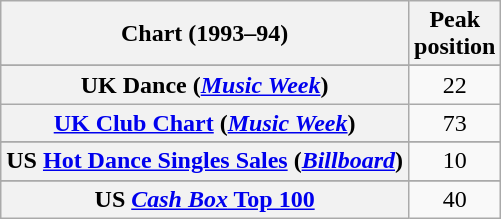<table class="wikitable sortable plainrowheaders" style="text-align:center">
<tr>
<th>Chart (1993–94)</th>
<th>Peak<br>position</th>
</tr>
<tr>
</tr>
<tr>
<th scope="row">UK Dance (<em><a href='#'>Music Week</a></em>)</th>
<td>22</td>
</tr>
<tr>
<th scope="row"><a href='#'>UK Club Chart</a> (<em><a href='#'>Music Week</a></em>)</th>
<td>73</td>
</tr>
<tr>
</tr>
<tr>
<th scope="row">US <a href='#'>Hot Dance Singles Sales</a> (<em><a href='#'>Billboard</a></em>)</th>
<td>10</td>
</tr>
<tr>
</tr>
<tr>
</tr>
<tr>
</tr>
<tr>
<th scope="row">US <a href='#'><em>Cash Box</em> Top 100</a></th>
<td>40</td>
</tr>
</table>
